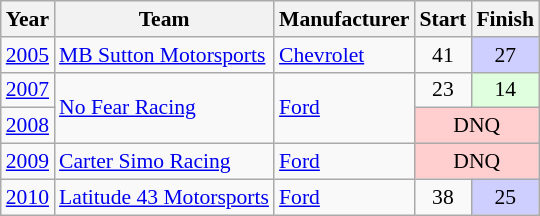<table class="wikitable" style="font-size: 90%;">
<tr>
<th>Year</th>
<th>Team</th>
<th>Manufacturer</th>
<th>Start</th>
<th>Finish</th>
</tr>
<tr>
<td><a href='#'>2005</a></td>
<td><a href='#'>MB Sutton Motorsports</a></td>
<td><a href='#'>Chevrolet</a></td>
<td align=center>41</td>
<td align=center style="background:#CFCFFF;">27</td>
</tr>
<tr>
<td><a href='#'>2007</a></td>
<td rowspan=2><a href='#'>No Fear Racing</a></td>
<td rowspan=2><a href='#'>Ford</a></td>
<td align=center>23</td>
<td align=center style="background:#DFFFDF;">14</td>
</tr>
<tr>
<td><a href='#'>2008</a></td>
<td align=center colspan=2 style="background:#FFCFCF;">DNQ</td>
</tr>
<tr>
<td><a href='#'>2009</a></td>
<td><a href='#'>Carter Simo Racing</a></td>
<td><a href='#'>Ford</a></td>
<td align=center colspan=2 style="background:#FFCFCF;">DNQ</td>
</tr>
<tr>
<td><a href='#'>2010</a></td>
<td><a href='#'>Latitude 43 Motorsports</a></td>
<td><a href='#'>Ford</a></td>
<td align=center>38</td>
<td align=center style="background:#CFCFFF;">25</td>
</tr>
</table>
